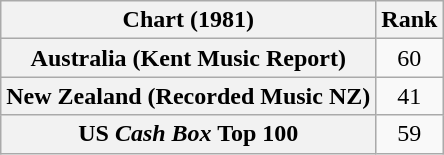<table class="wikitable sortable plainrowheaders" style="text-align:center">
<tr>
<th>Chart (1981)</th>
<th>Rank</th>
</tr>
<tr>
<th scope="row">Australia (Kent Music Report)</th>
<td>60</td>
</tr>
<tr>
<th scope="row">New Zealand (Recorded Music NZ)</th>
<td>41</td>
</tr>
<tr>
<th scope="row">US <em>Cash Box</em> Top 100</th>
<td>59</td>
</tr>
</table>
